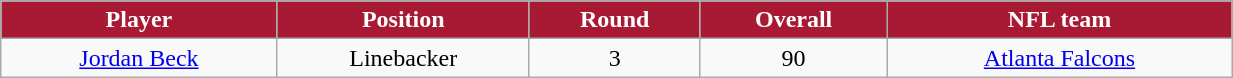<table class="wikitable" width="65%">
<tr align="center"  style="background:#A81933;color:#FFFFFF;">
<td><strong>Player</strong></td>
<td><strong>Position</strong></td>
<td><strong>Round</strong></td>
<td><strong>Overall</strong></td>
<td><strong>NFL team</strong></td>
</tr>
<tr align="center" bgcolor="">
<td><a href='#'>Jordan Beck</a></td>
<td>Linebacker</td>
<td>3</td>
<td>90</td>
<td><a href='#'>Atlanta Falcons</a></td>
</tr>
</table>
